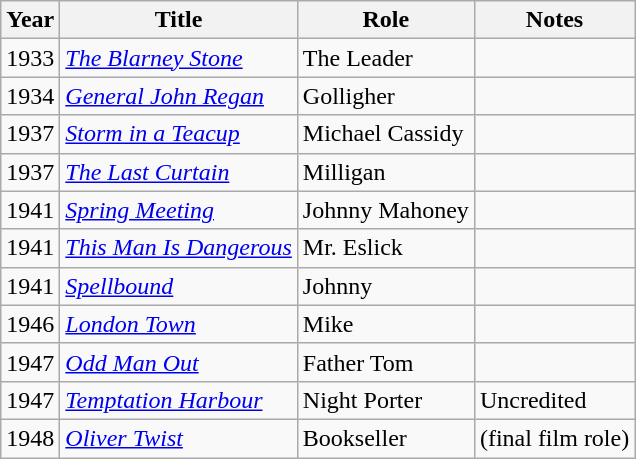<table class="wikitable">
<tr>
<th>Year</th>
<th>Title</th>
<th>Role</th>
<th>Notes</th>
</tr>
<tr>
<td>1933</td>
<td><em><a href='#'>The Blarney Stone</a></em></td>
<td>The Leader</td>
<td></td>
</tr>
<tr>
<td>1934</td>
<td><em><a href='#'>General John Regan</a></em></td>
<td>Golligher</td>
<td></td>
</tr>
<tr>
<td>1937</td>
<td><em><a href='#'>Storm in a Teacup</a></em></td>
<td>Michael Cassidy</td>
<td></td>
</tr>
<tr>
<td>1937</td>
<td><em><a href='#'>The Last Curtain</a></em></td>
<td>Milligan</td>
<td></td>
</tr>
<tr>
<td>1941</td>
<td><em><a href='#'>Spring Meeting</a></em></td>
<td>Johnny Mahoney</td>
<td></td>
</tr>
<tr>
<td>1941</td>
<td><em><a href='#'>This Man Is Dangerous</a></em></td>
<td>Mr. Eslick</td>
<td></td>
</tr>
<tr>
<td>1941</td>
<td><em><a href='#'>Spellbound</a></em></td>
<td>Johnny</td>
<td></td>
</tr>
<tr>
<td>1946</td>
<td><em><a href='#'>London Town</a></em></td>
<td>Mike</td>
<td></td>
</tr>
<tr>
<td>1947</td>
<td><em><a href='#'>Odd Man Out</a></em></td>
<td>Father Tom</td>
<td></td>
</tr>
<tr>
<td>1947</td>
<td><em><a href='#'>Temptation Harbour</a></em></td>
<td>Night Porter</td>
<td>Uncredited</td>
</tr>
<tr>
<td>1948</td>
<td><em><a href='#'>Oliver Twist</a></em></td>
<td>Bookseller</td>
<td>(final film role)</td>
</tr>
</table>
